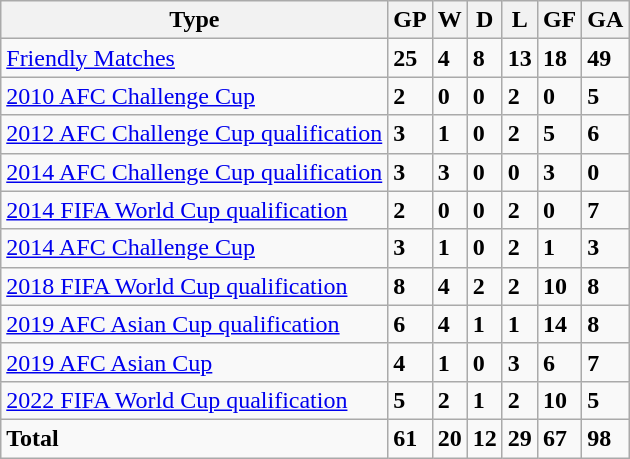<table class="wikitable">
<tr>
<th>Type</th>
<th>GP</th>
<th>W</th>
<th>D</th>
<th>L</th>
<th>GF</th>
<th>GA</th>
</tr>
<tr>
<td align=left><a href='#'>Friendly Matches</a></td>
<td><strong>25</strong></td>
<td><strong>4</strong></td>
<td><strong>8</strong></td>
<td><strong>13</strong></td>
<td><strong>18</strong></td>
<td><strong>49</strong></td>
</tr>
<tr>
<td align=left><a href='#'>2010 AFC Challenge Cup</a></td>
<td><strong>2</strong></td>
<td><strong>0</strong></td>
<td><strong>0</strong></td>
<td><strong>2</strong></td>
<td><strong>0</strong></td>
<td><strong>5</strong></td>
</tr>
<tr>
<td align=left><a href='#'>2012 AFC Challenge Cup qualification</a></td>
<td><strong>3</strong></td>
<td><strong>1</strong></td>
<td><strong>0</strong></td>
<td><strong>2</strong></td>
<td><strong>5</strong></td>
<td><strong>6</strong></td>
</tr>
<tr>
<td align=left><a href='#'>2014 AFC Challenge Cup qualification</a></td>
<td><strong>3</strong></td>
<td><strong>3</strong></td>
<td><strong>0</strong></td>
<td><strong>0</strong></td>
<td><strong>3</strong></td>
<td><strong>0</strong></td>
</tr>
<tr>
<td align=left><a href='#'>2014 FIFA World Cup qualification</a></td>
<td><strong>2</strong></td>
<td><strong>0</strong></td>
<td><strong>0</strong></td>
<td><strong>2</strong></td>
<td><strong>0</strong></td>
<td><strong>7</strong></td>
</tr>
<tr>
<td align=left><a href='#'>2014 AFC Challenge Cup</a></td>
<td><strong>3</strong></td>
<td><strong>1</strong></td>
<td><strong>0</strong></td>
<td><strong>2</strong></td>
<td><strong>1</strong></td>
<td><strong>3</strong></td>
</tr>
<tr>
<td align=left><a href='#'>2018 FIFA World Cup qualification</a></td>
<td><strong>8</strong></td>
<td><strong>4</strong></td>
<td><strong>2</strong></td>
<td><strong>2</strong></td>
<td><strong>10</strong></td>
<td><strong>8</strong></td>
</tr>
<tr>
<td align=left><a href='#'>2019 AFC Asian Cup qualification</a></td>
<td><strong>6</strong></td>
<td><strong>4</strong></td>
<td><strong>1</strong></td>
<td><strong>1</strong></td>
<td><strong>14</strong></td>
<td><strong>8</strong></td>
</tr>
<tr>
<td align=left><a href='#'>2019 AFC Asian Cup</a></td>
<td><strong>4</strong></td>
<td><strong>1</strong></td>
<td><strong>0</strong></td>
<td><strong>3</strong></td>
<td><strong>6</strong></td>
<td><strong>7</strong></td>
</tr>
<tr>
<td align=left><a href='#'>2022 FIFA World Cup qualification</a></td>
<td><strong>5</strong></td>
<td><strong>2</strong></td>
<td><strong>1</strong></td>
<td><strong>2</strong></td>
<td><strong>10</strong></td>
<td><strong>5</strong></td>
</tr>
<tr>
<td><strong>Total</strong></td>
<td><strong>61</strong></td>
<td><strong>20</strong></td>
<td><strong>12</strong></td>
<td><strong>29</strong></td>
<td><strong>67</strong></td>
<td><strong>98</strong></td>
</tr>
</table>
